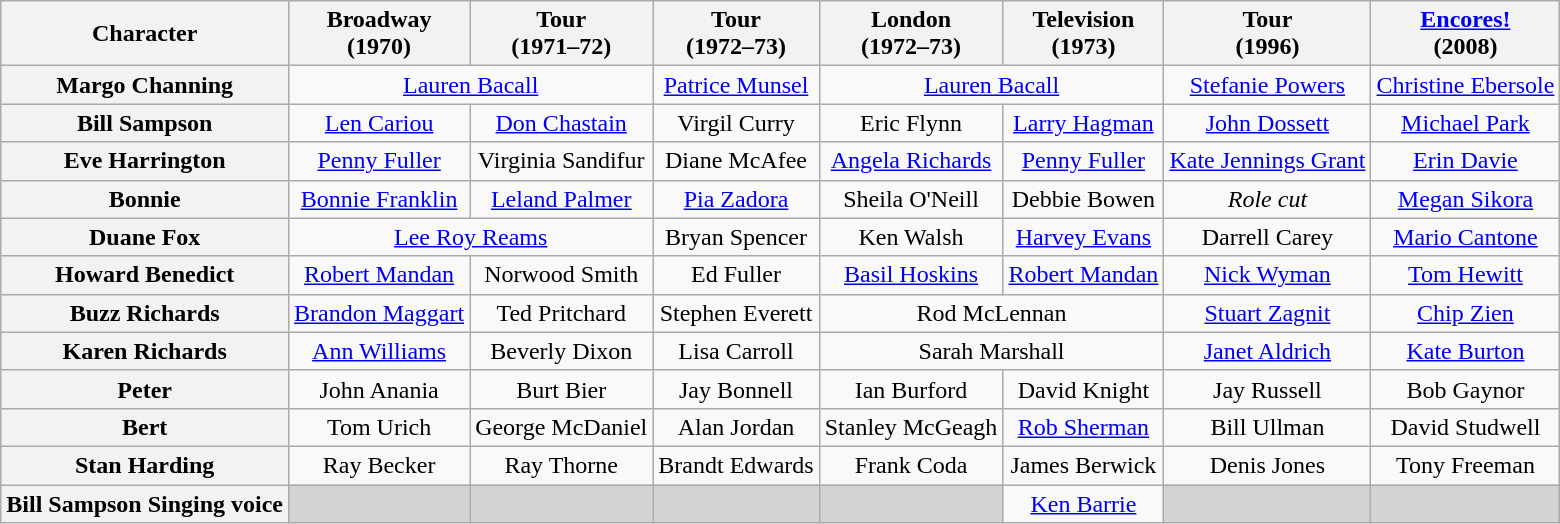<table class="wikitable">
<tr>
<th>Character</th>
<th>Broadway<br>(1970)</th>
<th>Tour<br>(1971–72)</th>
<th>Tour<br>(1972–73)</th>
<th>London<br>(1972–73)</th>
<th>Television<br>(1973)</th>
<th>Tour<br>(1996)</th>
<th><a href='#'>Encores!</a><br>(2008)</th>
</tr>
<tr>
<th>Margo Channing</th>
<td colspan="2" align=center><a href='#'>Lauren Bacall</a></td>
<td align=center><a href='#'>Patrice Munsel</a></td>
<td colspan="2" align=center><a href='#'>Lauren Bacall</a></td>
<td align=center><a href='#'>Stefanie Powers</a></td>
<td align=center><a href='#'>Christine Ebersole</a></td>
</tr>
<tr>
<th>Bill Sampson</th>
<td align=center><a href='#'>Len Cariou</a></td>
<td align=center><a href='#'>Don Chastain</a></td>
<td align=center>Virgil Curry</td>
<td align=center>Eric Flynn</td>
<td align=center><a href='#'>Larry Hagman</a></td>
<td align=center><a href='#'>John Dossett</a></td>
<td align=center><a href='#'>Michael Park</a></td>
</tr>
<tr>
<th>Eve Harrington</th>
<td align=center><a href='#'>Penny Fuller</a></td>
<td align=center>Virginia Sandifur</td>
<td align=center>Diane McAfee</td>
<td align=center><a href='#'>Angela Richards</a></td>
<td align=center><a href='#'>Penny Fuller</a></td>
<td align=center><a href='#'>Kate Jennings Grant</a></td>
<td align=center><a href='#'>Erin Davie</a></td>
</tr>
<tr>
<th>Bonnie</th>
<td align=center><a href='#'>Bonnie Franklin</a></td>
<td align=center><a href='#'>Leland Palmer</a></td>
<td align=center><a href='#'>Pia Zadora</a></td>
<td align=center>Sheila O'Neill</td>
<td align=center>Debbie Bowen</td>
<td align=center><em>Role cut</em></td>
<td align=center><a href='#'>Megan Sikora</a></td>
</tr>
<tr>
<th>Duane Fox</th>
<td colspan="2" align=center><a href='#'>Lee Roy Reams</a></td>
<td align=center>Bryan Spencer</td>
<td align=center>Ken Walsh</td>
<td align=center><a href='#'>Harvey Evans</a></td>
<td align=center>Darrell Carey</td>
<td align=center><a href='#'>Mario Cantone</a></td>
</tr>
<tr>
<th>Howard Benedict</th>
<td align=center><a href='#'>Robert Mandan</a></td>
<td align=center>Norwood Smith</td>
<td align=center>Ed Fuller</td>
<td align=center><a href='#'>Basil Hoskins</a></td>
<td align=center><a href='#'>Robert Mandan</a></td>
<td align=center><a href='#'>Nick Wyman</a></td>
<td align=center><a href='#'>Tom Hewitt</a></td>
</tr>
<tr>
<th>Buzz Richards</th>
<td align=center><a href='#'>Brandon Maggart</a></td>
<td align=center>Ted Pritchard</td>
<td align=center>Stephen Everett</td>
<td colspan="2" align=center>Rod McLennan</td>
<td align=center><a href='#'>Stuart Zagnit</a></td>
<td align=center><a href='#'>Chip Zien</a></td>
</tr>
<tr>
<th>Karen Richards</th>
<td align=center><a href='#'>Ann Williams</a></td>
<td align=center>Beverly Dixon</td>
<td align=center>Lisa Carroll</td>
<td colspan="2" align=center>Sarah Marshall</td>
<td align=center><a href='#'>Janet Aldrich</a></td>
<td align=center><a href='#'>Kate Burton</a></td>
</tr>
<tr>
<th>Peter</th>
<td align=center>John Anania</td>
<td align=center>Burt Bier</td>
<td align=center>Jay Bonnell</td>
<td align=center>Ian Burford</td>
<td align=center>David Knight</td>
<td align=center>Jay Russell</td>
<td align=center>Bob Gaynor</td>
</tr>
<tr>
<th>Bert</th>
<td align=center>Tom Urich</td>
<td align=center>George McDaniel</td>
<td align=center>Alan Jordan</td>
<td align=center>Stanley McGeagh</td>
<td align=center><a href='#'>Rob Sherman</a></td>
<td align=center>Bill Ullman</td>
<td align=center>David Studwell</td>
</tr>
<tr>
<th>Stan Harding</th>
<td align=center>Ray Becker</td>
<td align=center>Ray Thorne</td>
<td align=center>Brandt Edwards</td>
<td align=center>Frank Coda</td>
<td align=center>James Berwick</td>
<td align=center>Denis Jones</td>
<td align=center>Tony Freeman</td>
</tr>
<tr>
<th>Bill Sampson Singing voice</th>
<td style="background:#d3d3d3;"></td>
<td style="background:#d3d3d3;"></td>
<td style="background:#d3d3d3;"></td>
<td style="background:#d3d3d3;"></td>
<td align=center><a href='#'>Ken Barrie</a></td>
<td style="background:#d3d3d3;"></td>
<td style="background:#d3d3d3;"></td>
</tr>
</table>
